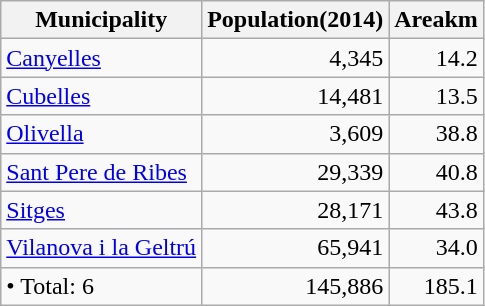<table class="wikitable sortable">
<tr>
<th>Municipality</th>
<th>Population(2014)</th>
<th>Areakm</th>
</tr>
<tr>
<td><a href='#'>Canyelles</a></td>
<td align=right>4,345</td>
<td align=right>14.2</td>
</tr>
<tr>
<td><a href='#'>Cubelles</a></td>
<td align=right>14,481</td>
<td align=right>13.5</td>
</tr>
<tr>
<td><a href='#'>Olivella</a></td>
<td align=right>3,609</td>
<td align=right>38.8</td>
</tr>
<tr>
<td><a href='#'>Sant Pere de Ribes</a></td>
<td align=right>29,339</td>
<td align=right>40.8</td>
</tr>
<tr>
<td><a href='#'>Sitges</a></td>
<td align=right>28,171</td>
<td align=right>43.8</td>
</tr>
<tr>
<td><a href='#'>Vilanova i la Geltrú</a></td>
<td align=right>65,941</td>
<td align=right>34.0</td>
</tr>
<tr>
<td>• Total: 6</td>
<td align=right>145,886</td>
<td align=right>185.1</td>
</tr>
</table>
